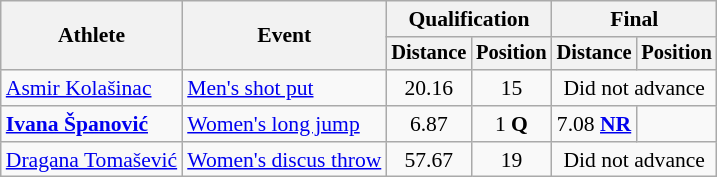<table class=wikitable style="font-size:90%">
<tr>
<th rowspan="2">Athlete</th>
<th rowspan="2">Event</th>
<th colspan="2">Qualification</th>
<th colspan="2">Final</th>
</tr>
<tr style="font-size:95%">
<th>Distance</th>
<th>Position</th>
<th>Distance</th>
<th>Position</th>
</tr>
<tr align=center>
<td align=left><a href='#'>Asmir Kolašinac</a></td>
<td align=left><a href='#'>Men's shot put</a></td>
<td>20.16</td>
<td>15</td>
<td colspan=2>Did not advance</td>
</tr>
<tr align=center>
<td align=left><strong><a href='#'>Ivana Španović</a></strong></td>
<td align=left><a href='#'>Women's long jump</a></td>
<td>6.87</td>
<td>1 <strong>Q</strong></td>
<td>7.08 <strong><a href='#'>NR</a></strong></td>
<td></td>
</tr>
<tr align=center>
<td align=left><a href='#'>Dragana Tomašević</a></td>
<td align=left><a href='#'>Women's discus throw</a></td>
<td>57.67</td>
<td>19</td>
<td colspan=2>Did not advance</td>
</tr>
</table>
